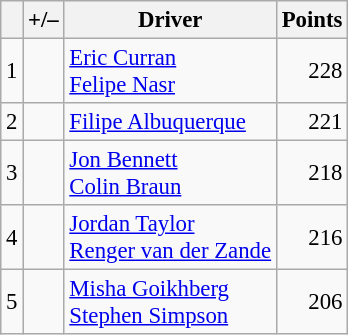<table class="wikitable" style="font-size: 95%;">
<tr>
<th scope="col"></th>
<th scope="col">+/–</th>
<th scope="col">Driver</th>
<th scope="col">Points</th>
</tr>
<tr>
<td align=center>1</td>
<td align="left"></td>
<td> <a href='#'>Eric Curran</a><br> <a href='#'>Felipe Nasr</a></td>
<td align=right>228</td>
</tr>
<tr>
<td align=center>2</td>
<td align="left"></td>
<td> <a href='#'>Filipe Albuquerque</a></td>
<td align=right>221</td>
</tr>
<tr>
<td align=center>3</td>
<td align="left"></td>
<td> <a href='#'>Jon Bennett</a><br> <a href='#'>Colin Braun</a></td>
<td align=right>218</td>
</tr>
<tr>
<td align=center>4</td>
<td align="left"></td>
<td> <a href='#'>Jordan Taylor</a><br> <a href='#'>Renger van der Zande</a></td>
<td align=right>216</td>
</tr>
<tr>
<td align=center>5</td>
<td align="left"></td>
<td> <a href='#'>Misha Goikhberg</a><br> <a href='#'>Stephen Simpson</a></td>
<td align=right>206</td>
</tr>
</table>
